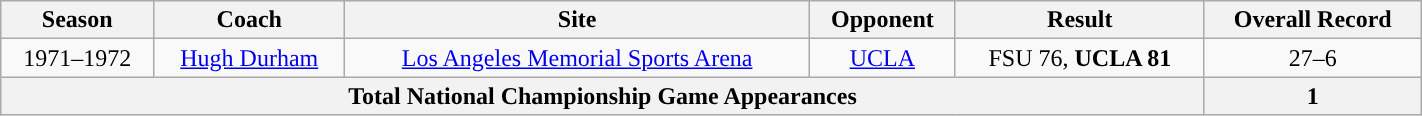<table cellpadding="1" style="width:75%;" class="wikitable" style="text-align:center">
<tr>
<th>Season</th>
<th>Coach</th>
<th>Site</th>
<th>Opponent</th>
<th>Result</th>
<th>Overall Record</th>
</tr>
<tr style="text-align:center;">
<td>1971–1972</td>
<td><a href='#'>Hugh Durham</a></td>
<td><a href='#'>Los Angeles Memorial Sports Arena</a></td>
<td><a href='#'>UCLA</a></td>
<td>FSU 76, <strong>UCLA 81</strong></td>
<td>27–6</td>
</tr>
<tr style="text-align:center;" class="sortbottom">
<th colspan="5;">Total National Championship Game Appearances</th>
<th colspan="1;">1</th>
</tr>
</table>
